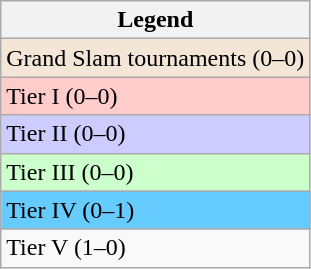<table class="wikitable sortable mw-collapsible mw-collapsed">
<tr>
<th>Legend</th>
</tr>
<tr style="background:#f3e6d7;">
<td>Grand Slam tournaments (0–0)</td>
</tr>
<tr style="background:#fcc;">
<td>Tier I (0–0)</td>
</tr>
<tr style="background:#ccf;">
<td>Tier II (0–0)</td>
</tr>
<tr style="background:#cfc;">
<td>Tier III (0–0)</td>
</tr>
<tr style="background:#6cf;">
<td>Tier IV (0–1)</td>
</tr>
<tr>
<td>Tier V (1–0)</td>
</tr>
</table>
